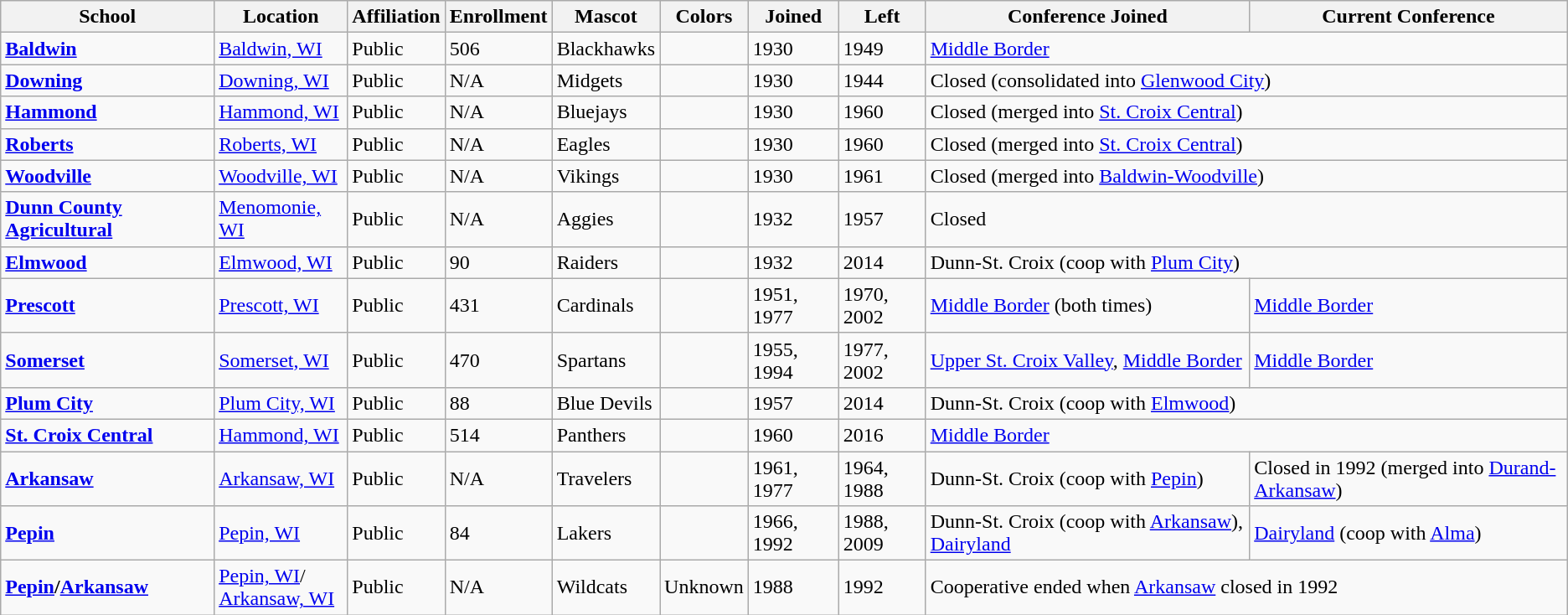<table class="wikitable sortable">
<tr>
<th>School</th>
<th>Location</th>
<th>Affiliation</th>
<th>Enrollment</th>
<th>Mascot</th>
<th>Colors</th>
<th>Joined</th>
<th>Left</th>
<th>Conference Joined</th>
<th>Current Conference</th>
</tr>
<tr>
<td><a href='#'><strong>Baldwin</strong></a></td>
<td><a href='#'>Baldwin, WI</a></td>
<td>Public</td>
<td>506</td>
<td>Blackhawks</td>
<td> </td>
<td>1930</td>
<td>1949</td>
<td colspan="2"><a href='#'>Middle Border</a></td>
</tr>
<tr>
<td><a href='#'><strong>Downing</strong></a></td>
<td><a href='#'>Downing, WI</a></td>
<td>Public</td>
<td>N/A</td>
<td>Midgets</td>
<td> </td>
<td>1930</td>
<td>1944</td>
<td colspan="2">Closed (consolidated into <a href='#'>Glenwood City</a>)</td>
</tr>
<tr>
<td><a href='#'><strong>Hammond</strong></a></td>
<td><a href='#'>Hammond, WI</a></td>
<td>Public</td>
<td>N/A</td>
<td>Bluejays</td>
<td> </td>
<td>1930</td>
<td>1960</td>
<td colspan="2">Closed (merged into <a href='#'>St. Croix Central</a>)</td>
</tr>
<tr>
<td><a href='#'><strong>Roberts</strong></a></td>
<td><a href='#'>Roberts, WI</a></td>
<td>Public</td>
<td>N/A</td>
<td>Eagles</td>
<td> </td>
<td>1930</td>
<td>1960</td>
<td colspan="2">Closed (merged into <a href='#'>St. Croix Central</a>)</td>
</tr>
<tr>
<td><a href='#'><strong>Woodville</strong></a></td>
<td><a href='#'>Woodville, WI</a></td>
<td>Public</td>
<td>N/A</td>
<td>Vikings</td>
<td> </td>
<td>1930</td>
<td>1961</td>
<td colspan="2">Closed (merged into <a href='#'>Baldwin-Woodville</a>)</td>
</tr>
<tr>
<td><a href='#'><strong>Dunn County Agricultural</strong></a></td>
<td><a href='#'>Menomonie, WI</a></td>
<td>Public</td>
<td>N/A</td>
<td>Aggies</td>
<td> </td>
<td>1932</td>
<td>1957</td>
<td colspan="2">Closed</td>
</tr>
<tr>
<td><a href='#'><strong>Elmwood</strong></a></td>
<td><a href='#'>Elmwood, WI</a></td>
<td>Public</td>
<td>90</td>
<td>Raiders</td>
<td> </td>
<td>1932</td>
<td>2014</td>
<td colspan="2">Dunn-St. Croix (coop with <a href='#'>Plum City</a>)</td>
</tr>
<tr>
<td><a href='#'><strong>Prescott</strong></a></td>
<td><a href='#'>Prescott, WI</a></td>
<td>Public</td>
<td>431</td>
<td>Cardinals</td>
<td> </td>
<td>1951, 1977</td>
<td>1970, 2002</td>
<td><a href='#'>Middle Border</a> (both times)</td>
<td><a href='#'>Middle Border</a></td>
</tr>
<tr>
<td><a href='#'><strong>Somerset</strong></a></td>
<td><a href='#'>Somerset, WI</a></td>
<td>Public</td>
<td>470</td>
<td>Spartans</td>
<td> </td>
<td>1955, 1994</td>
<td>1977, 2002</td>
<td><a href='#'>Upper St. Croix Valley</a>, <a href='#'>Middle Border</a></td>
<td><a href='#'>Middle Border</a></td>
</tr>
<tr>
<td><a href='#'><strong>Plum City</strong></a></td>
<td><a href='#'>Plum City, WI</a></td>
<td>Public</td>
<td>88</td>
<td>Blue Devils</td>
<td> </td>
<td>1957</td>
<td>2014</td>
<td colspan="2">Dunn-St. Croix (coop with <a href='#'>Elmwood</a>)</td>
</tr>
<tr>
<td><a href='#'><strong>St. Croix Central</strong></a></td>
<td><a href='#'>Hammond, WI</a></td>
<td>Public</td>
<td>514</td>
<td>Panthers</td>
<td> </td>
<td>1960</td>
<td>2016</td>
<td colspan="2"><a href='#'>Middle Border</a></td>
</tr>
<tr>
<td><a href='#'><strong>Arkansaw</strong></a></td>
<td><a href='#'>Arkansaw, WI</a></td>
<td>Public</td>
<td>N/A</td>
<td>Travelers</td>
<td> </td>
<td>1961, 1977</td>
<td>1964, 1988</td>
<td>Dunn-St. Croix (coop with <a href='#'>Pepin</a>)</td>
<td>Closed in 1992 (merged into <a href='#'>Durand-Arkansaw</a>)</td>
</tr>
<tr>
<td><a href='#'><strong>Pepin</strong></a></td>
<td><a href='#'>Pepin, WI</a></td>
<td>Public</td>
<td>84</td>
<td>Lakers</td>
<td> </td>
<td>1966, 1992</td>
<td>1988, 2009</td>
<td>Dunn-St. Croix (coop with <a href='#'>Arkansaw</a>), <a href='#'>Dairyland</a></td>
<td><a href='#'>Dairyland</a> (coop with <a href='#'>Alma</a>)</td>
</tr>
<tr>
<td><strong><a href='#'>Pepin</a>/<a href='#'>Arkansaw</a></strong></td>
<td><a href='#'>Pepin, WI</a>/<br><a href='#'>Arkansaw, WI</a></td>
<td>Public</td>
<td>N/A</td>
<td>Wildcats</td>
<td>Unknown</td>
<td>1988</td>
<td>1992</td>
<td colspan="2">Cooperative ended when <a href='#'>Arkansaw</a> closed in 1992</td>
</tr>
</table>
